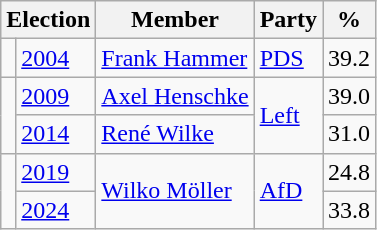<table class=wikitable>
<tr>
<th colspan=2>Election</th>
<th>Member</th>
<th>Party</th>
<th>%</th>
</tr>
<tr>
<td bgcolor=></td>
<td><a href='#'>2004</a></td>
<td><a href='#'>Frank Hammer</a></td>
<td><a href='#'>PDS</a></td>
<td align=right>39.2</td>
</tr>
<tr>
<td rowspan=2 bgcolor=></td>
<td><a href='#'>2009</a></td>
<td><a href='#'>Axel Henschke</a></td>
<td rowspan=2><a href='#'>Left</a></td>
<td align=right>39.0</td>
</tr>
<tr>
<td><a href='#'>2014</a></td>
<td><a href='#'>René Wilke</a></td>
<td align=right>31.0</td>
</tr>
<tr>
<td rowspan=2 bgcolor=></td>
<td><a href='#'>2019</a></td>
<td rowspan=2><a href='#'>Wilko Möller</a></td>
<td rowspan=2><a href='#'>AfD</a></td>
<td align=right>24.8</td>
</tr>
<tr>
<td><a href='#'>2024</a></td>
<td align=right>33.8</td>
</tr>
</table>
